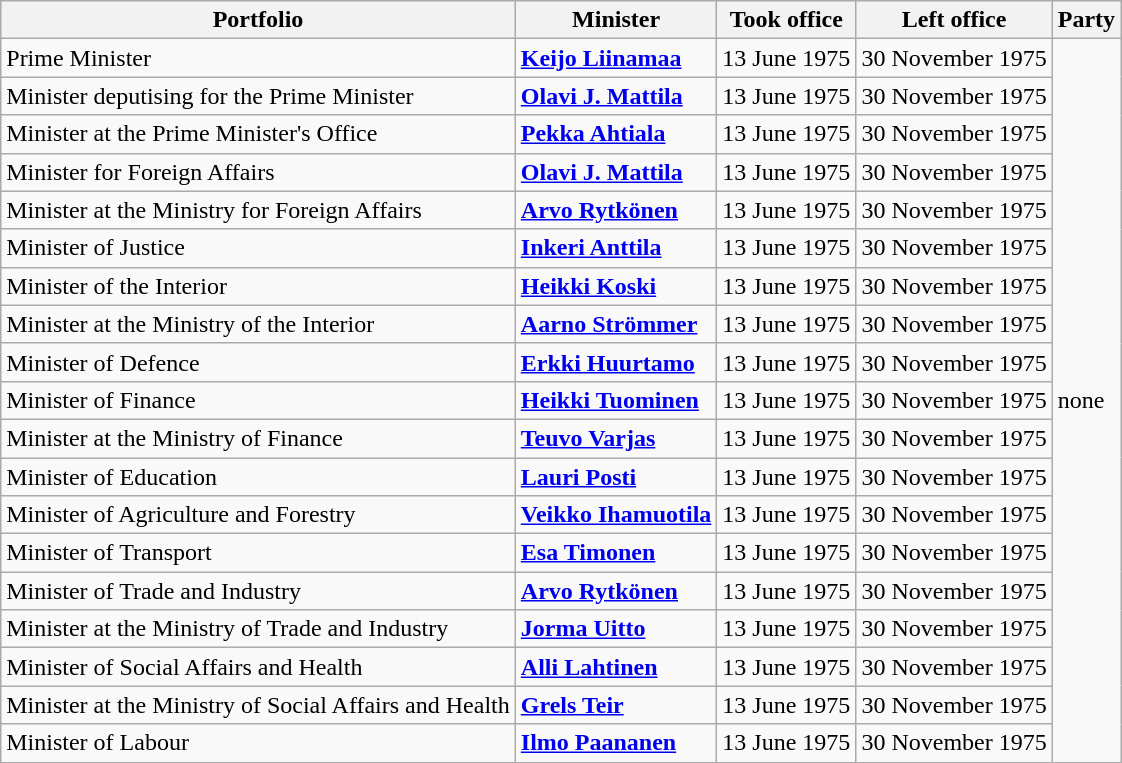<table class="wikitable">
<tr>
<th>Portfolio</th>
<th>Minister</th>
<th>Took office</th>
<th>Left office</th>
<th>Party</th>
</tr>
<tr>
<td>Prime Minister</td>
<td><strong><a href='#'>Keijo Liinamaa</a></strong></td>
<td>13 June 1975</td>
<td>30 November 1975</td>
<td rowspan="19">none</td>
</tr>
<tr>
<td>Minister deputising for the Prime Minister</td>
<td><strong><a href='#'>Olavi J. Mattila</a></strong></td>
<td>13 June 1975</td>
<td>30 November 1975</td>
</tr>
<tr>
<td>Minister at the Prime Minister's Office</td>
<td><strong><a href='#'>Pekka Ahtiala</a></strong></td>
<td>13 June 1975</td>
<td>30 November 1975</td>
</tr>
<tr>
<td>Minister for Foreign Affairs</td>
<td><strong><a href='#'>Olavi J. Mattila</a></strong></td>
<td>13 June 1975</td>
<td>30 November 1975</td>
</tr>
<tr>
<td>Minister at the Ministry for Foreign Affairs</td>
<td><strong><a href='#'>Arvo Rytkönen</a></strong></td>
<td>13 June 1975</td>
<td>30 November 1975</td>
</tr>
<tr>
<td>Minister of Justice</td>
<td><strong><a href='#'>Inkeri Anttila</a></strong></td>
<td>13 June 1975</td>
<td>30 November 1975</td>
</tr>
<tr>
<td>Minister of the Interior</td>
<td><strong><a href='#'>Heikki Koski</a></strong></td>
<td>13 June 1975</td>
<td>30 November 1975</td>
</tr>
<tr>
<td>Minister at the Ministry of the Interior</td>
<td><strong><a href='#'>Aarno Strömmer</a></strong></td>
<td>13 June 1975</td>
<td>30 November 1975</td>
</tr>
<tr>
<td>Minister of Defence</td>
<td><strong><a href='#'>Erkki Huurtamo</a></strong></td>
<td>13 June 1975</td>
<td>30 November 1975</td>
</tr>
<tr>
<td>Minister of Finance</td>
<td><strong><a href='#'>Heikki Tuominen</a></strong></td>
<td>13 June 1975</td>
<td>30 November 1975</td>
</tr>
<tr>
<td>Minister at the Ministry of Finance</td>
<td><strong><a href='#'>Teuvo Varjas</a></strong></td>
<td>13 June 1975</td>
<td>30 November 1975</td>
</tr>
<tr>
<td>Minister of Education</td>
<td><strong><a href='#'>Lauri Posti</a></strong></td>
<td>13 June 1975</td>
<td>30 November 1975</td>
</tr>
<tr>
<td>Minister of Agriculture and Forestry</td>
<td><strong><a href='#'>Veikko Ihamuotila</a></strong></td>
<td>13 June 1975</td>
<td>30 November 1975</td>
</tr>
<tr>
<td>Minister of Transport</td>
<td><strong><a href='#'>Esa Timonen</a></strong></td>
<td>13 June 1975</td>
<td>30 November 1975</td>
</tr>
<tr>
<td>Minister of Trade and Industry</td>
<td><strong><a href='#'>Arvo Rytkönen</a></strong></td>
<td>13 June 1975</td>
<td>30 November 1975</td>
</tr>
<tr>
<td>Minister at the Ministry of Trade and Industry</td>
<td><strong><a href='#'>Jorma Uitto</a></strong></td>
<td>13 June 1975</td>
<td>30 November 1975</td>
</tr>
<tr>
<td>Minister of Social Affairs and Health</td>
<td><strong><a href='#'>Alli Lahtinen</a></strong></td>
<td>13 June 1975</td>
<td>30 November 1975</td>
</tr>
<tr>
<td>Minister at the Ministry of Social Affairs and Health</td>
<td><strong><a href='#'>Grels Teir</a></strong></td>
<td>13 June 1975</td>
<td>30 November 1975</td>
</tr>
<tr>
<td>Minister of Labour</td>
<td><strong><a href='#'>Ilmo Paananen</a></strong></td>
<td>13 June 1975</td>
<td>30 November 1975</td>
</tr>
</table>
